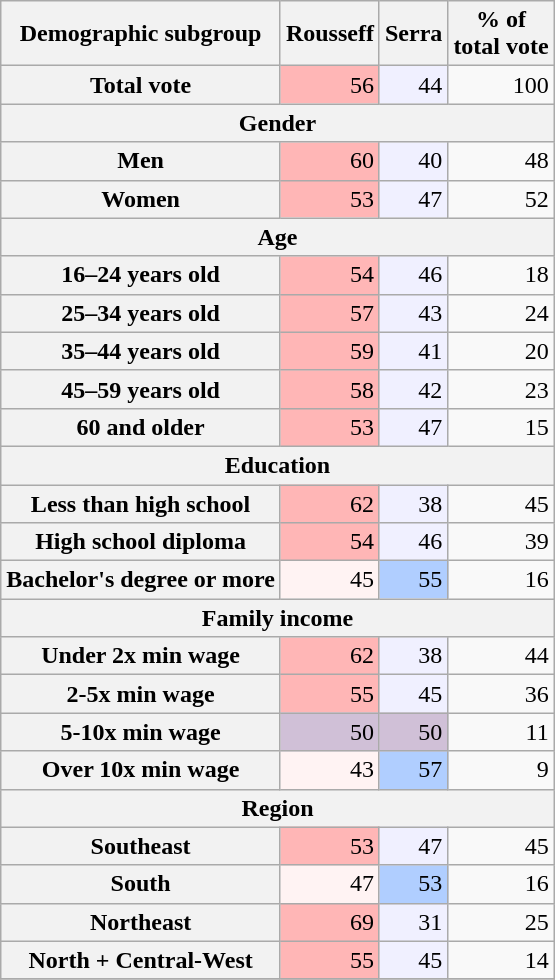<table class="wikitable plainrowheaders" style="text-align:right;">
<tr>
<th scope="col">Demographic subgroup</th>
<th>Rousseff</th>
<th>Serra</th>
<th>% of<br>total vote</th>
</tr>
<tr>
<th scope="row">Total vote</th>
<td style="background:#ffb6b6;">56</td>
<td style="background:#f0f0ff;">44</td>
<td>100</td>
</tr>
<tr>
<th colspan=5>Gender</th>
</tr>
<tr>
<th scope="row">Men</th>
<td style="background:#ffb6b6;">60</td>
<td style="background:#f0f0ff;">40</td>
<td>48</td>
</tr>
<tr>
<th scope="row">Women</th>
<td style="background:#ffb6b6;">53</td>
<td style="background:#f0f0ff;">47</td>
<td>52</td>
</tr>
<tr>
<th colspan=5>Age</th>
</tr>
<tr>
<th scope="row">16–24 years old</th>
<td style="background:#ffb6b6;">54</td>
<td style="background:#f0f0ff;">46</td>
<td>18</td>
</tr>
<tr>
<th scope="row">25–34 years old</th>
<td style="background:#ffb6b6;">57</td>
<td style="background:#f0f0ff;">43</td>
<td>24</td>
</tr>
<tr>
<th scope="row">35–44 years old</th>
<td style="background:#ffb6b6;">59</td>
<td style="background:#f0f0ff;">41</td>
<td>20</td>
</tr>
<tr>
<th scope="row">45–59 years old</th>
<td style="background:#ffb6b6;">58</td>
<td style="background:#f0f0ff;">42</td>
<td>23</td>
</tr>
<tr>
<th scope="row">60 and older</th>
<td style="background:#ffb6b6;">53</td>
<td style="background:#f0f0ff;">47</td>
<td>15</td>
</tr>
<tr>
<th colspan=5>Education</th>
</tr>
<tr>
<th scope="row">Less than high school</th>
<td style="background:#ffb6b6;">62</td>
<td style="background:#f0f0ff;">38</td>
<td>45</td>
</tr>
<tr>
<th scope="row">High school diploma</th>
<td style="background:#ffb6b6;">54</td>
<td style="background:#f0f0ff;">46</td>
<td>39</td>
</tr>
<tr>
<th scope="row">Bachelor's degree or more</th>
<td style="background:#fff3f3;">45</td>
<td style="background:#b0ceff;">55</td>
<td>16</td>
</tr>
<tr>
<th colspan=5>Family income</th>
</tr>
<tr>
<th scope="row">Under 2x min wage</th>
<td style="background:#ffb6b6;">62</td>
<td style="background:#f0f0ff;">38</td>
<td>44</td>
</tr>
<tr>
<th scope="row">2-5x min wage</th>
<td style="background:#ffb6b6;">55</td>
<td style="background:#f0f0ff;">45</td>
<td>36</td>
</tr>
<tr>
<th scope="row">5-10x min wage</th>
<td style="background:#d0c0d7;">50</td>
<td style="background:#d0c0d7;">50</td>
<td>11</td>
</tr>
<tr>
<th scope="row">Over 10x min wage</th>
<td style="background:#fff3f3;">43</td>
<td style="background:#b0ceff;">57</td>
<td>9</td>
</tr>
<tr>
<th colspan=5>Region</th>
</tr>
<tr>
<th scope="row">Southeast</th>
<td style="background:#ffb6b6;">53</td>
<td style="background:#f0f0ff;">47</td>
<td>45</td>
</tr>
<tr>
<th scope="row">South</th>
<td style="background:#fff3f3;">47</td>
<td style="background:#b0ceff;">53</td>
<td>16</td>
</tr>
<tr>
<th scope="row">Northeast</th>
<td style="background:#ffb6b6;">69</td>
<td style="background:#f0f0ff;">31</td>
<td>25</td>
</tr>
<tr>
<th scope="row">North + Central-West</th>
<td style="background:#ffb6b6;">55</td>
<td style="background:#f0f0ff;">45</td>
<td>14</td>
</tr>
<tr>
</tr>
</table>
